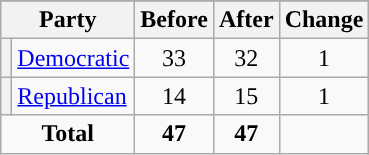<table class="wikitable" style="text-align:center;">
<tr>
</tr>
<tr>
<th colspan=2>Party</th>
<th>Before</th>
<th>After</th>
<th>Change</th>
</tr>
<tr>
<th style="background-color:"></th>
<td style="text-align:left;"><a href='#'>Democratic</a></td>
<td>33</td>
<td>32</td>
<td> 1</td>
</tr>
<tr>
<th style="background-color:"></th>
<td style="text-align:left;"><a href='#'>Republican</a></td>
<td>14</td>
<td>15</td>
<td> 1</td>
</tr>
<tr>
<td colspan=2><strong>Total</strong></td>
<td><strong>47</strong></td>
<td><strong>47</strong></td>
<td></td>
</tr>
</table>
